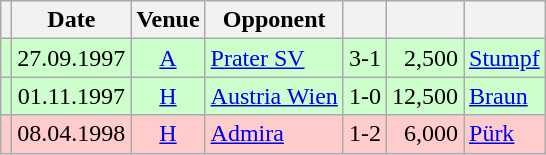<table class="wikitable" Style="text-align: center">
<tr>
<th></th>
<th>Date</th>
<th>Venue</th>
<th>Opponent</th>
<th></th>
<th></th>
<th></th>
</tr>
<tr style="background:#cfc">
<td></td>
<td>27.09.1997</td>
<td><a href='#'>A</a></td>
<td align="left"><a href='#'>Prater SV</a></td>
<td>3-1</td>
<td align="right">2,500</td>
<td align="left"><a href='#'>Stumpf</a>   </td>
</tr>
<tr style="background:#cfc">
<td></td>
<td>01.11.1997</td>
<td><a href='#'>H</a></td>
<td align="left"><a href='#'>Austria Wien</a></td>
<td>1-0</td>
<td align="right">12,500</td>
<td align="left"><a href='#'>Braun</a> </td>
</tr>
<tr style="background:#fcc">
<td></td>
<td>08.04.1998</td>
<td><a href='#'>H</a></td>
<td align="left"><a href='#'>Admira</a></td>
<td>1-2</td>
<td align="right">6,000</td>
<td align="left"><a href='#'>Pürk</a> </td>
</tr>
</table>
